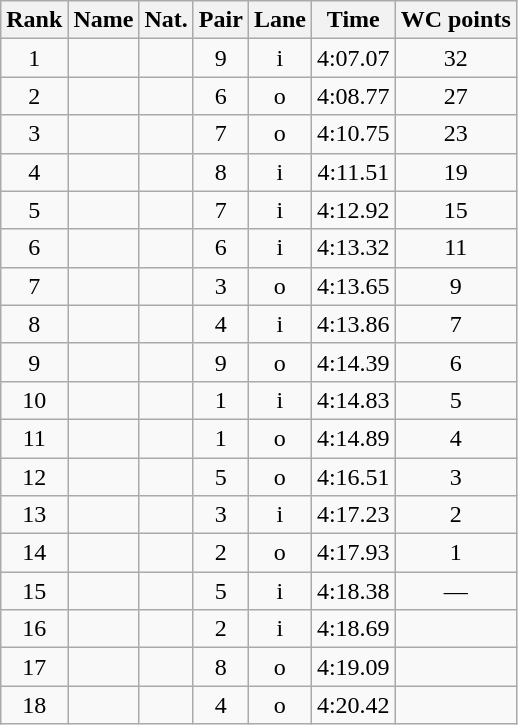<table class="wikitable sortable" style="text-align:center">
<tr>
<th>Rank</th>
<th>Name</th>
<th>Nat.</th>
<th>Pair</th>
<th>Lane</th>
<th>Time</th>
<th>WC points</th>
</tr>
<tr>
<td>1</td>
<td align=left></td>
<td></td>
<td>9</td>
<td>i</td>
<td>4:07.07</td>
<td>32</td>
</tr>
<tr>
<td>2</td>
<td align=left></td>
<td></td>
<td>6</td>
<td>o</td>
<td>4:08.77</td>
<td>27</td>
</tr>
<tr>
<td>3</td>
<td align=left></td>
<td></td>
<td>7</td>
<td>o</td>
<td>4:10.75</td>
<td>23</td>
</tr>
<tr>
<td>4</td>
<td align=left></td>
<td></td>
<td>8</td>
<td>i</td>
<td>4:11.51</td>
<td>19</td>
</tr>
<tr>
<td>5</td>
<td align=left></td>
<td></td>
<td>7</td>
<td>i</td>
<td>4:12.92</td>
<td>15</td>
</tr>
<tr>
<td>6</td>
<td align=left></td>
<td></td>
<td>6</td>
<td>i</td>
<td>4:13.32</td>
<td>11</td>
</tr>
<tr>
<td>7</td>
<td align=left></td>
<td></td>
<td>3</td>
<td>o</td>
<td>4:13.65</td>
<td>9</td>
</tr>
<tr>
<td>8</td>
<td align=left></td>
<td></td>
<td>4</td>
<td>i</td>
<td>4:13.86</td>
<td>7</td>
</tr>
<tr>
<td>9</td>
<td align=left></td>
<td></td>
<td>9</td>
<td>o</td>
<td>4:14.39</td>
<td>6</td>
</tr>
<tr>
<td>10</td>
<td align=left></td>
<td></td>
<td>1</td>
<td>i</td>
<td>4:14.83</td>
<td>5</td>
</tr>
<tr>
<td>11</td>
<td align=left></td>
<td></td>
<td>1</td>
<td>o</td>
<td>4:14.89</td>
<td>4</td>
</tr>
<tr>
<td>12</td>
<td align=left></td>
<td></td>
<td>5</td>
<td>o</td>
<td>4:16.51</td>
<td>3</td>
</tr>
<tr>
<td>13</td>
<td align=left></td>
<td></td>
<td>3</td>
<td>i</td>
<td>4:17.23</td>
<td>2</td>
</tr>
<tr>
<td>14</td>
<td align=left></td>
<td></td>
<td>2</td>
<td>o</td>
<td>4:17.93</td>
<td>1</td>
</tr>
<tr>
<td>15</td>
<td align=left></td>
<td></td>
<td>5</td>
<td>i</td>
<td>4:18.38</td>
<td>—</td>
</tr>
<tr>
<td>16</td>
<td align=left></td>
<td></td>
<td>2</td>
<td>i</td>
<td>4:18.69</td>
<td></td>
</tr>
<tr>
<td>17</td>
<td align=left></td>
<td></td>
<td>8</td>
<td>o</td>
<td>4:19.09</td>
<td></td>
</tr>
<tr>
<td>18</td>
<td align=left></td>
<td></td>
<td>4</td>
<td>o</td>
<td>4:20.42</td>
<td></td>
</tr>
</table>
